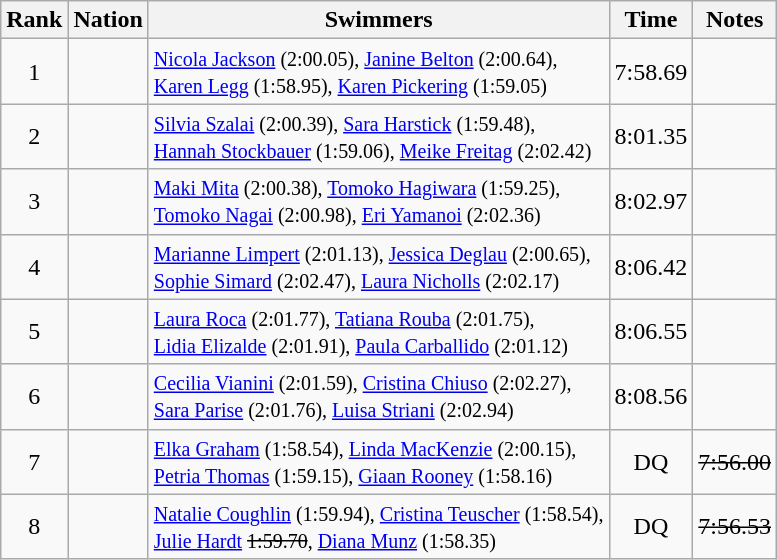<table class="wikitable sortable" style="text-align:center">
<tr>
<th>Rank</th>
<th>Nation</th>
<th>Swimmers</th>
<th>Time</th>
<th>Notes</th>
</tr>
<tr>
<td>1</td>
<td align=left></td>
<td align=left><small> <a href='#'>Nicola Jackson</a> (2:00.05), <a href='#'>Janine Belton</a> (2:00.64),<br> <a href='#'>Karen Legg</a> (1:58.95), <a href='#'>Karen Pickering</a> (1:59.05) </small></td>
<td>7:58.69</td>
<td></td>
</tr>
<tr>
<td>2</td>
<td align=left></td>
<td align=left><small> <a href='#'>Silvia Szalai</a> (2:00.39), <a href='#'>Sara Harstick</a> (1:59.48),<br> <a href='#'>Hannah Stockbauer</a> (1:59.06), <a href='#'>Meike Freitag</a> (2:02.42) </small></td>
<td>8:01.35</td>
<td></td>
</tr>
<tr>
<td>3</td>
<td align=left></td>
<td align=left><small> <a href='#'>Maki Mita</a> (2:00.38), <a href='#'>Tomoko Hagiwara</a> (1:59.25),<br> <a href='#'>Tomoko Nagai</a> (2:00.98), <a href='#'>Eri Yamanoi</a> (2:02.36) </small></td>
<td>8:02.97</td>
<td></td>
</tr>
<tr>
<td>4</td>
<td align=left></td>
<td align=left><small> <a href='#'>Marianne Limpert</a> (2:01.13), <a href='#'>Jessica Deglau</a> (2:00.65),<br> <a href='#'>Sophie Simard</a> (2:02.47), <a href='#'>Laura Nicholls</a> (2:02.17) </small></td>
<td>8:06.42</td>
<td></td>
</tr>
<tr>
<td>5</td>
<td align=left></td>
<td align=left><small> <a href='#'>Laura Roca</a> (2:01.77), <a href='#'>Tatiana Rouba</a> (2:01.75),<br> <a href='#'>Lidia Elizalde</a> (2:01.91), <a href='#'>Paula Carballido</a> (2:01.12) </small></td>
<td>8:06.55</td>
<td></td>
</tr>
<tr>
<td>6</td>
<td align=left></td>
<td align=left><small> <a href='#'>Cecilia Vianini</a> (2:01.59), <a href='#'>Cristina Chiuso</a> (2:02.27),<br> <a href='#'>Sara Parise</a> (2:01.76), <a href='#'>Luisa Striani</a> (2:02.94) </small></td>
<td>8:08.56</td>
<td></td>
</tr>
<tr>
<td>7</td>
<td align=left></td>
<td align=left><small> <a href='#'>Elka Graham</a> (1:58.54), <a href='#'>Linda MacKenzie</a> (2:00.15),<br> <a href='#'>Petria Thomas</a> (1:59.15), <a href='#'>Giaan Rooney</a> (1:58.16) </small></td>
<td>DQ</td>
<td><s>7:56.00</s></td>
</tr>
<tr>
<td>8</td>
<td align=left></td>
<td align=left><small> <a href='#'>Natalie Coughlin</a> (1:59.94), <a href='#'>Cristina Teuscher</a> (1:58.54),<br> <a href='#'>Julie Hardt</a> <s>1:59.70</s>, <a href='#'>Diana Munz</a> (1:58.35) </small></td>
<td>DQ</td>
<td><s>7:56.53</s></td>
</tr>
</table>
